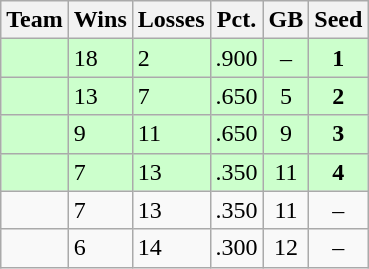<table class="wikitable">
<tr>
<th>Team</th>
<th>Wins</th>
<th>Losses</th>
<th>Pct.</th>
<th>GB</th>
<th>Seed</th>
</tr>
<tr bgcolor="#ccffcc">
<td></td>
<td>18</td>
<td>2</td>
<td>.900</td>
<td style="text-align:center;">–</td>
<td style="text-align:center;"><strong>1</strong></td>
</tr>
<tr bgcolor="#ccffcc">
<td></td>
<td>13</td>
<td>7</td>
<td>.650</td>
<td style="text-align:center;">5</td>
<td style="text-align:center;"><strong>2</strong></td>
</tr>
<tr bgcolor="#ccffcc">
<td></td>
<td>9</td>
<td>11</td>
<td>.650</td>
<td style="text-align:center;">9</td>
<td style="text-align:center;"><strong>3</strong></td>
</tr>
<tr bgcolor="#ccffcc">
<td></td>
<td>7</td>
<td>13</td>
<td>.350</td>
<td style="text-align:center;">11</td>
<td style="text-align:center;"><strong>4</strong></td>
</tr>
<tr>
<td></td>
<td>7</td>
<td>13</td>
<td>.350</td>
<td style="text-align:center;">11</td>
<td style="text-align:center;">–</td>
</tr>
<tr>
<td></td>
<td>6</td>
<td>14</td>
<td>.300</td>
<td style="text-align:center;">12</td>
<td style="text-align:center;">–</td>
</tr>
</table>
